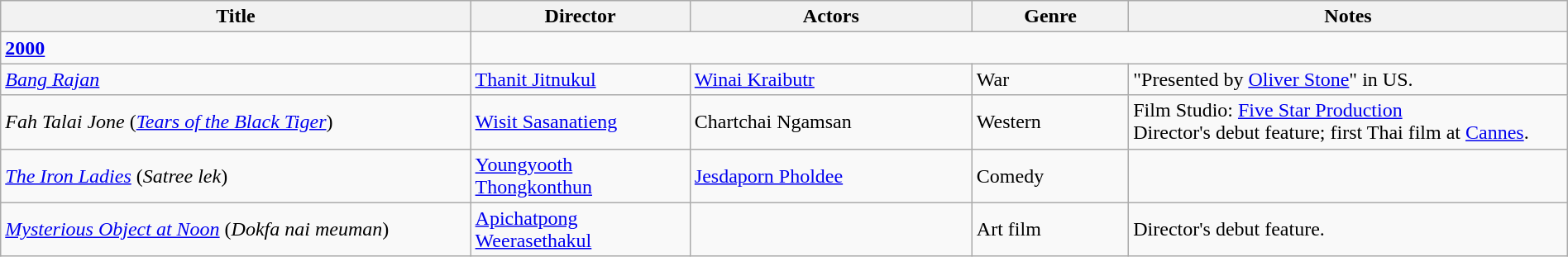<table class="wikitable" style="width:100%;">
<tr>
<th style="width:30%;">Title</th>
<th style="width:14%;">Director</th>
<th style="width:18%;">Actors</th>
<th style="width:10%;">Genre</th>
<th style="width:28%;">Notes</th>
</tr>
<tr>
<td><strong><a href='#'>2000</a></strong></td>
</tr>
<tr>
<td><em><a href='#'>Bang Rajan</a></em></td>
<td><a href='#'>Thanit Jitnukul</a></td>
<td><a href='#'>Winai Kraibutr</a></td>
<td>War</td>
<td>"Presented by <a href='#'>Oliver Stone</a>" in US.</td>
</tr>
<tr>
<td><em>Fah Talai Jone</em> (<em><a href='#'>Tears of the Black Tiger</a></em>)</td>
<td><a href='#'>Wisit Sasanatieng</a></td>
<td>Chartchai Ngamsan</td>
<td>Western</td>
<td>Film Studio: <a href='#'>Five Star Production</a><br>Director's debut feature; first Thai film at <a href='#'>Cannes</a>.</td>
</tr>
<tr>
<td><em><a href='#'>The Iron Ladies</a></em> (<em>Satree lek</em>)</td>
<td><a href='#'>Youngyooth Thongkonthun</a></td>
<td><a href='#'>Jesdaporn Pholdee</a></td>
<td>Comedy</td>
<td></td>
</tr>
<tr>
<td><em><a href='#'>Mysterious Object at Noon</a></em> (<em>Dokfa nai meuman</em>)</td>
<td><a href='#'>Apichatpong Weerasethakul</a></td>
<td></td>
<td>Art film</td>
<td>Director's debut feature.</td>
</tr>
</table>
